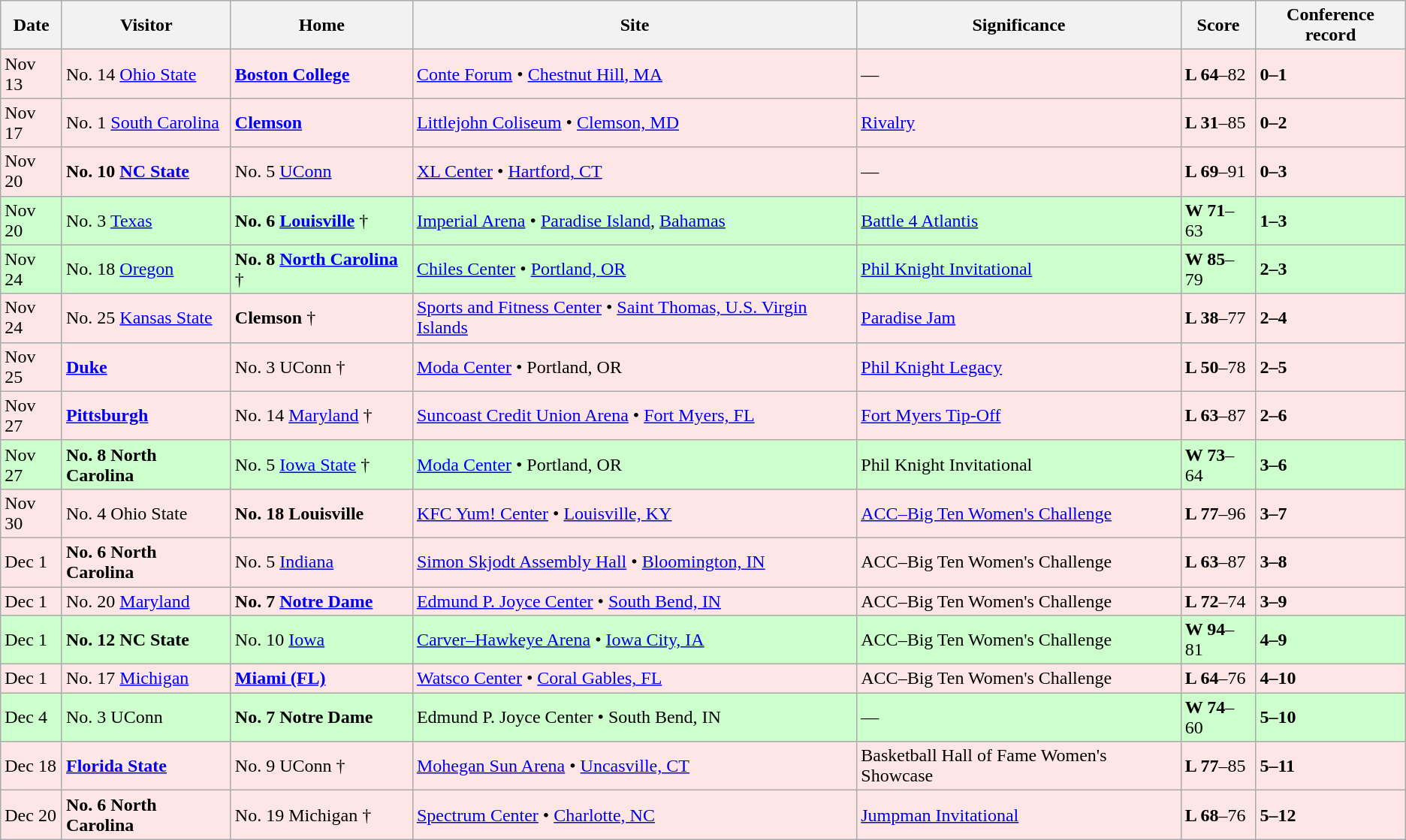<table class="wikitable">
<tr>
<th>Date</th>
<th>Visitor</th>
<th>Home</th>
<th>Site</th>
<th>Significance</th>
<th>Score</th>
<th>Conference record</th>
</tr>
<tr style="background: #ffe6e6;">
<td>Nov 13</td>
<td>No. 14 <a href='#'>Ohio State</a></td>
<td><strong><a href='#'>Boston College</a></strong></td>
<td><a href='#'>Conte Forum</a> • <a href='#'>Chestnut Hill, MA</a></td>
<td>—</td>
<td><strong>L 64</strong>–82</td>
<td><strong>0–1</strong></td>
</tr>
<tr style="background: #ffe6e6;">
<td>Nov 17</td>
<td>No. 1 <a href='#'>South Carolina</a></td>
<td><strong><a href='#'>Clemson</a></strong></td>
<td><a href='#'>Littlejohn Coliseum</a> • <a href='#'>Clemson, MD</a></td>
<td><a href='#'>Rivalry</a></td>
<td><strong>L 31</strong>–85</td>
<td><strong>0–2</strong></td>
</tr>
<tr style="background: #ffe6e6;">
<td>Nov 20</td>
<td><strong>No. 10 <a href='#'>NC State</a></strong></td>
<td>No. 5 <a href='#'>UConn</a></td>
<td><a href='#'>XL Center</a> • <a href='#'>Hartford, CT</a></td>
<td>―</td>
<td><strong>L 69</strong>–91</td>
<td><strong>0–3</strong></td>
</tr>
<tr style="background:#ccffcc;">
<td>Nov 20</td>
<td>No. 3 <a href='#'>Texas</a></td>
<td><strong>No. 6 <a href='#'>Louisville</a></strong> †</td>
<td><a href='#'>Imperial Arena</a> • <a href='#'>Paradise Island</a>, <a href='#'>Bahamas</a></td>
<td><a href='#'>Battle 4 Atlantis</a></td>
<td><strong>W 71</strong>–63</td>
<td><strong>1–3</strong></td>
</tr>
<tr style="background:#ccffcc;">
<td>Nov 24</td>
<td>No. 18 <a href='#'>Oregon</a></td>
<td><strong>No. 8 <a href='#'>North Carolina</a></strong> †</td>
<td><a href='#'>Chiles Center</a> • <a href='#'>Portland, OR</a></td>
<td><a href='#'>Phil Knight Invitational</a></td>
<td><strong>W 85</strong>–79</td>
<td><strong>2–3</strong></td>
</tr>
<tr style="background: #ffe6e6;">
<td>Nov 24</td>
<td>No. 25 <a href='#'>Kansas State</a></td>
<td><strong>Clemson</strong> †</td>
<td><a href='#'>Sports and Fitness Center</a> • <a href='#'>Saint Thomas, U.S. Virgin Islands</a></td>
<td><a href='#'>Paradise Jam</a></td>
<td><strong>L 38</strong>–77</td>
<td><strong>2–4</strong></td>
</tr>
<tr style="background: #ffe6e6;">
<td>Nov 25</td>
<td><strong><a href='#'>Duke</a></strong></td>
<td>No. 3 UConn †</td>
<td><a href='#'>Moda Center</a> • Portland, OR</td>
<td><a href='#'>Phil Knight Legacy</a></td>
<td><strong>L 50</strong>–78</td>
<td><strong>2–5</strong></td>
</tr>
<tr style="background: #ffe6e6;">
<td>Nov 27</td>
<td><strong><a href='#'>Pittsburgh</a></strong></td>
<td>No. 14 <a href='#'>Maryland</a> †</td>
<td><a href='#'>Suncoast Credit Union Arena</a> • <a href='#'>Fort Myers, FL</a></td>
<td><a href='#'>Fort Myers Tip-Off</a></td>
<td><strong>L 63</strong>–87</td>
<td><strong>2–6</strong></td>
</tr>
<tr style="background:#ccffcc;">
<td>Nov 27</td>
<td><strong>No. 8 North Carolina</strong></td>
<td>No. 5 <a href='#'>Iowa State</a> †</td>
<td><a href='#'>Moda Center</a> • Portland, OR</td>
<td>Phil Knight Invitational</td>
<td><strong>W 73</strong>–64</td>
<td><strong>3–6</strong></td>
</tr>
<tr style="background: #ffe6e6;">
<td>Nov 30</td>
<td>No. 4 Ohio State</td>
<td><strong>No. 18 Louisville </strong></td>
<td><a href='#'>KFC Yum! Center</a> • <a href='#'>Louisville, KY</a></td>
<td><a href='#'>ACC–Big Ten Women's Challenge</a></td>
<td><strong>L 77</strong>–96</td>
<td><strong>3–7</strong></td>
</tr>
<tr style="background: #ffe6e6;">
<td>Dec 1</td>
<td><strong>No. 6 North Carolina</strong></td>
<td>No. 5 <a href='#'>Indiana</a></td>
<td><a href='#'>Simon Skjodt Assembly Hall</a> • <a href='#'>Bloomington, IN</a></td>
<td>ACC–Big Ten Women's Challenge</td>
<td><strong>L 63</strong>–87</td>
<td><strong>3–8</strong></td>
</tr>
<tr style="background: #ffe6e6;">
<td>Dec 1</td>
<td>No. 20 <a href='#'>Maryland</a></td>
<td><strong>No. 7 <a href='#'>Notre Dame</a></strong></td>
<td><a href='#'>Edmund P. Joyce Center</a> • <a href='#'>South Bend, IN</a></td>
<td>ACC–Big Ten Women's Challenge</td>
<td><strong>L 72</strong>–74</td>
<td><strong>3–9</strong></td>
</tr>
<tr style="background:#ccffcc;">
<td>Dec 1</td>
<td><strong>No. 12 NC State</strong></td>
<td>No. 10 <a href='#'>Iowa</a></td>
<td><a href='#'>Carver–Hawkeye Arena</a> • <a href='#'>Iowa City, IA</a></td>
<td>ACC–Big Ten Women's Challenge</td>
<td><strong>W 94</strong>–81</td>
<td><strong>4–9</strong></td>
</tr>
<tr style="background: #ffe6e6;">
<td>Dec 1</td>
<td>No. 17 <a href='#'>Michigan</a></td>
<td><strong><a href='#'>Miami (FL)</a></strong></td>
<td><a href='#'>Watsco Center</a> • <a href='#'>Coral Gables, FL</a></td>
<td>ACC–Big Ten Women's Challenge</td>
<td><strong>L 64</strong>–76</td>
<td><strong>4–10</strong></td>
</tr>
<tr style="background:#ccffcc;">
<td>Dec 4</td>
<td>No. 3 UConn</td>
<td><strong>No. 7 Notre Dame</strong></td>
<td>Edmund P. Joyce Center • South Bend, IN</td>
<td>―</td>
<td><strong>W 74</strong>–60</td>
<td><strong>5–10</strong></td>
</tr>
<tr style="background: #ffe6e6;">
<td>Dec 18</td>
<td><strong><a href='#'>Florida State</a></strong></td>
<td>No. 9 UConn †</td>
<td><a href='#'>Mohegan Sun Arena</a> • <a href='#'>Uncasville, CT</a></td>
<td>Basketball Hall of Fame Women's Showcase</td>
<td><strong>L 77</strong>–85</td>
<td><strong>5–11</strong></td>
</tr>
<tr style="background: #ffe6e6;">
<td>Dec 20</td>
<td><strong>No. 6 North Carolina</strong></td>
<td>No. 19 Michigan †</td>
<td><a href='#'>Spectrum Center</a> • <a href='#'>Charlotte, NC</a></td>
<td><a href='#'>Jumpman Invitational</a></td>
<td><strong>L 68</strong>–76</td>
<td><strong>5–12</strong></td>
</tr>
</table>
